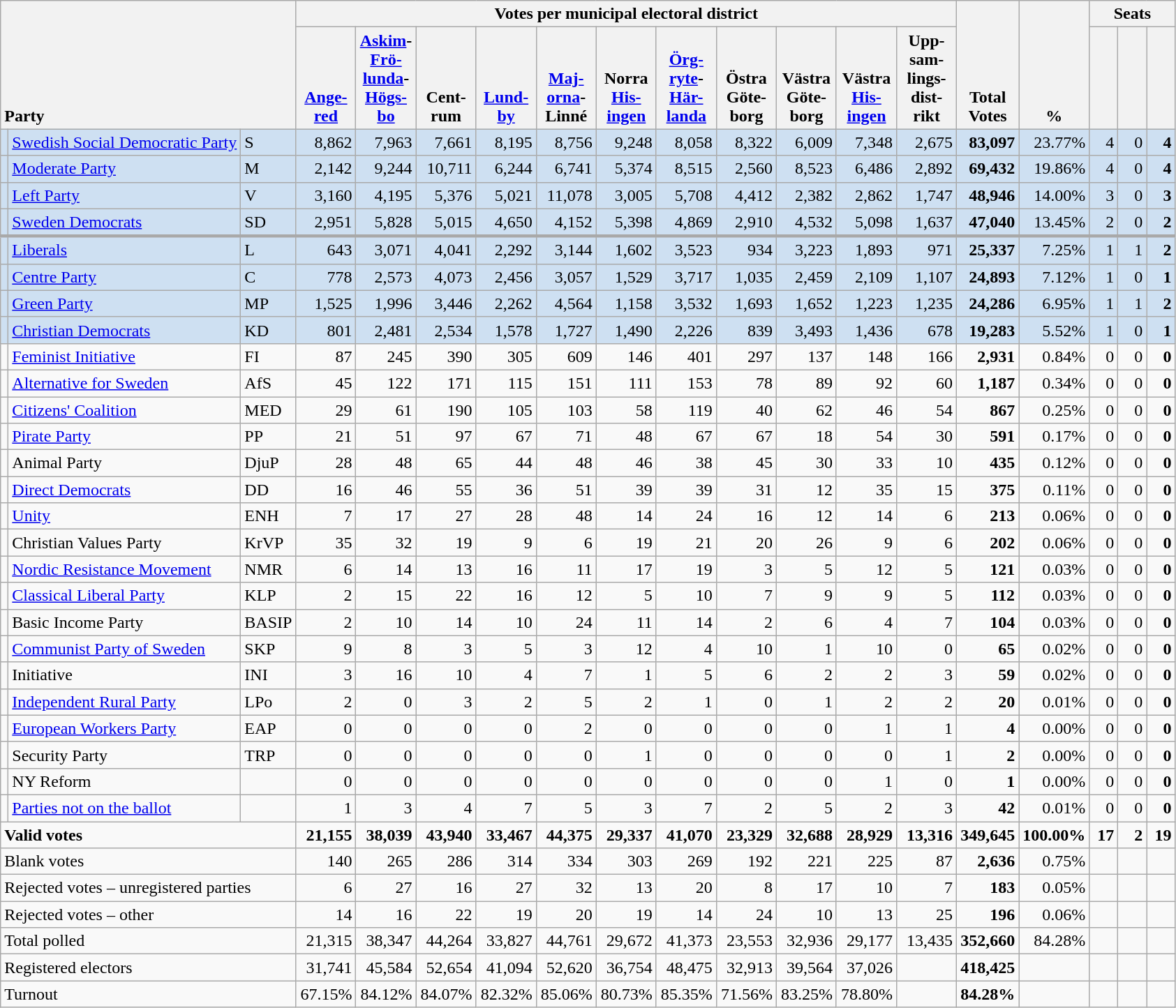<table class="wikitable" border="1" style="text-align:right;">
<tr>
<th style="text-align:left;" valign=bottom rowspan=2 colspan=3>Party</th>
<th colspan=11>Votes per municipal electoral district</th>
<th align=center valign=bottom rowspan=2 width="50">Total Votes</th>
<th align=center valign=bottom rowspan=2 width="50">%</th>
<th colspan=3>Seats</th>
</tr>
<tr>
<th align=center valign=bottom width="50"><a href='#'>Ange- red</a></th>
<th align=center valign=bottom width="50"><a href='#'>Askim</a>-<a href='#'>Frö- lunda</a>-<a href='#'>Högs- bo</a></th>
<th align=center valign=bottom width="50">Cent- rum</th>
<th align=center valign=bottom width="50"><a href='#'>Lund- by</a></th>
<th align=center valign=bottom width="50"><a href='#'>Maj- orna</a>-Linné</th>
<th align=center valign=bottom width="50">Norra <a href='#'>His- ingen</a></th>
<th align=center valign=bottom width="50"><a href='#'>Örg- ryte</a>-<a href='#'>Här- landa</a></th>
<th align=center valign=bottom width="50">Östra Göte- borg</th>
<th align=center valign=bottom width="50">Västra Göte- borg</th>
<th align=center valign=bottom width="50">Västra <a href='#'>His- ingen</a></th>
<th align=center valign=bottom width="50">Upp- sam- lings- dist- rikt</th>
<th align=center valign=bottom width="20"><small></small></th>
<th align=center valign=bottom width="20"><small><a href='#'></a></small></th>
<th align=center valign=bottom width="20"><small></small></th>
</tr>
<tr style="background:#CEE0F2;">
<td></td>
<td align=left style="white-space: nowrap;"><a href='#'>Swedish Social Democratic Party</a></td>
<td align=left>S</td>
<td>8,862</td>
<td>7,963</td>
<td>7,661</td>
<td>8,195</td>
<td>8,756</td>
<td>9,248</td>
<td>8,058</td>
<td>8,322</td>
<td>6,009</td>
<td>7,348</td>
<td>2,675</td>
<td><strong>83,097</strong></td>
<td>23.77%</td>
<td>4</td>
<td>0</td>
<td><strong>4</strong></td>
</tr>
<tr style="background:#CEE0F2;">
<td></td>
<td align=left><a href='#'>Moderate Party</a></td>
<td align=left>M</td>
<td>2,142</td>
<td>9,244</td>
<td>10,711</td>
<td>6,244</td>
<td>6,741</td>
<td>5,374</td>
<td>8,515</td>
<td>2,560</td>
<td>8,523</td>
<td>6,486</td>
<td>2,892</td>
<td><strong>69,432</strong></td>
<td>19.86%</td>
<td>4</td>
<td>0</td>
<td><strong>4</strong></td>
</tr>
<tr style="background:#CEE0F2;">
<td></td>
<td align=left><a href='#'>Left Party</a></td>
<td align=left>V</td>
<td>3,160</td>
<td>4,195</td>
<td>5,376</td>
<td>5,021</td>
<td>11,078</td>
<td>3,005</td>
<td>5,708</td>
<td>4,412</td>
<td>2,382</td>
<td>2,862</td>
<td>1,747</td>
<td><strong>48,946</strong></td>
<td>14.00%</td>
<td>3</td>
<td>0</td>
<td><strong>3</strong></td>
</tr>
<tr style="background:#CEE0F2;">
<td></td>
<td align=left><a href='#'>Sweden Democrats</a></td>
<td align=left>SD</td>
<td>2,951</td>
<td>5,828</td>
<td>5,015</td>
<td>4,650</td>
<td>4,152</td>
<td>5,398</td>
<td>4,869</td>
<td>2,910</td>
<td>4,532</td>
<td>5,098</td>
<td>1,637</td>
<td><strong>47,040</strong></td>
<td>13.45%</td>
<td>2</td>
<td>0</td>
<td><strong>2</strong></td>
</tr>
<tr style="background:#CEE0F2; border-top:3px solid darkgray;">
<td></td>
<td align=left><a href='#'>Liberals</a></td>
<td align=left>L</td>
<td>643</td>
<td>3,071</td>
<td>4,041</td>
<td>2,292</td>
<td>3,144</td>
<td>1,602</td>
<td>3,523</td>
<td>934</td>
<td>3,223</td>
<td>1,893</td>
<td>971</td>
<td><strong>25,337</strong></td>
<td>7.25%</td>
<td>1</td>
<td>1</td>
<td><strong>2</strong></td>
</tr>
<tr style="background:#CEE0F2;">
<td></td>
<td align=left><a href='#'>Centre Party</a></td>
<td align=left>C</td>
<td>778</td>
<td>2,573</td>
<td>4,073</td>
<td>2,456</td>
<td>3,057</td>
<td>1,529</td>
<td>3,717</td>
<td>1,035</td>
<td>2,459</td>
<td>2,109</td>
<td>1,107</td>
<td><strong>24,893</strong></td>
<td>7.12%</td>
<td>1</td>
<td>0</td>
<td><strong>1</strong></td>
</tr>
<tr style="background:#CEE0F2;">
<td></td>
<td align=left><a href='#'>Green Party</a></td>
<td align=left>MP</td>
<td>1,525</td>
<td>1,996</td>
<td>3,446</td>
<td>2,262</td>
<td>4,564</td>
<td>1,158</td>
<td>3,532</td>
<td>1,693</td>
<td>1,652</td>
<td>1,223</td>
<td>1,235</td>
<td><strong>24,286</strong></td>
<td>6.95%</td>
<td>1</td>
<td>1</td>
<td><strong>2</strong></td>
</tr>
<tr style="background:#CEE0F2;">
<td></td>
<td align=left><a href='#'>Christian Democrats</a></td>
<td align=left>KD</td>
<td>801</td>
<td>2,481</td>
<td>2,534</td>
<td>1,578</td>
<td>1,727</td>
<td>1,490</td>
<td>2,226</td>
<td>839</td>
<td>3,493</td>
<td>1,436</td>
<td>678</td>
<td><strong>19,283</strong></td>
<td>5.52%</td>
<td>1</td>
<td>0</td>
<td><strong>1</strong></td>
</tr>
<tr>
<td></td>
<td align=left><a href='#'>Feminist Initiative</a></td>
<td align=left>FI</td>
<td>87</td>
<td>245</td>
<td>390</td>
<td>305</td>
<td>609</td>
<td>146</td>
<td>401</td>
<td>297</td>
<td>137</td>
<td>148</td>
<td>166</td>
<td><strong>2,931</strong></td>
<td>0.84%</td>
<td>0</td>
<td>0</td>
<td><strong>0</strong></td>
</tr>
<tr>
<td></td>
<td align=left><a href='#'>Alternative for Sweden</a></td>
<td align=left>AfS</td>
<td>45</td>
<td>122</td>
<td>171</td>
<td>115</td>
<td>151</td>
<td>111</td>
<td>153</td>
<td>78</td>
<td>89</td>
<td>92</td>
<td>60</td>
<td><strong>1,187</strong></td>
<td>0.34%</td>
<td>0</td>
<td>0</td>
<td><strong>0</strong></td>
</tr>
<tr>
<td></td>
<td align=left><a href='#'>Citizens' Coalition</a></td>
<td align=left>MED</td>
<td>29</td>
<td>61</td>
<td>190</td>
<td>105</td>
<td>103</td>
<td>58</td>
<td>119</td>
<td>40</td>
<td>62</td>
<td>46</td>
<td>54</td>
<td><strong>867</strong></td>
<td>0.25%</td>
<td>0</td>
<td>0</td>
<td><strong>0</strong></td>
</tr>
<tr>
<td></td>
<td align=left><a href='#'>Pirate Party</a></td>
<td align=left>PP</td>
<td>21</td>
<td>51</td>
<td>97</td>
<td>67</td>
<td>71</td>
<td>48</td>
<td>67</td>
<td>67</td>
<td>18</td>
<td>54</td>
<td>30</td>
<td><strong>591</strong></td>
<td>0.17%</td>
<td>0</td>
<td>0</td>
<td><strong>0</strong></td>
</tr>
<tr>
<td></td>
<td align=left>Animal Party</td>
<td align=left>DjuP</td>
<td>28</td>
<td>48</td>
<td>65</td>
<td>44</td>
<td>48</td>
<td>46</td>
<td>38</td>
<td>45</td>
<td>30</td>
<td>33</td>
<td>10</td>
<td><strong>435</strong></td>
<td>0.12%</td>
<td>0</td>
<td>0</td>
<td><strong>0</strong></td>
</tr>
<tr>
<td></td>
<td align=left><a href='#'>Direct Democrats</a></td>
<td align=left>DD</td>
<td>16</td>
<td>46</td>
<td>55</td>
<td>36</td>
<td>51</td>
<td>39</td>
<td>39</td>
<td>31</td>
<td>12</td>
<td>35</td>
<td>15</td>
<td><strong>375</strong></td>
<td>0.11%</td>
<td>0</td>
<td>0</td>
<td><strong>0</strong></td>
</tr>
<tr>
<td></td>
<td align=left><a href='#'>Unity</a></td>
<td align=left>ENH</td>
<td>7</td>
<td>17</td>
<td>27</td>
<td>28</td>
<td>48</td>
<td>14</td>
<td>24</td>
<td>16</td>
<td>12</td>
<td>14</td>
<td>6</td>
<td><strong>213</strong></td>
<td>0.06%</td>
<td>0</td>
<td>0</td>
<td><strong>0</strong></td>
</tr>
<tr>
<td></td>
<td align=left>Christian Values Party</td>
<td align=left>KrVP</td>
<td>35</td>
<td>32</td>
<td>19</td>
<td>9</td>
<td>6</td>
<td>19</td>
<td>21</td>
<td>20</td>
<td>26</td>
<td>9</td>
<td>6</td>
<td><strong>202</strong></td>
<td>0.06%</td>
<td>0</td>
<td>0</td>
<td><strong>0</strong></td>
</tr>
<tr>
<td></td>
<td align=left><a href='#'>Nordic Resistance Movement</a></td>
<td align=left>NMR</td>
<td>6</td>
<td>14</td>
<td>13</td>
<td>16</td>
<td>11</td>
<td>17</td>
<td>19</td>
<td>3</td>
<td>5</td>
<td>12</td>
<td>5</td>
<td><strong>121</strong></td>
<td>0.03%</td>
<td>0</td>
<td>0</td>
<td><strong>0</strong></td>
</tr>
<tr>
<td></td>
<td align=left><a href='#'>Classical Liberal Party</a></td>
<td align=left>KLP</td>
<td>2</td>
<td>15</td>
<td>22</td>
<td>16</td>
<td>12</td>
<td>5</td>
<td>10</td>
<td>7</td>
<td>9</td>
<td>9</td>
<td>5</td>
<td><strong>112</strong></td>
<td>0.03%</td>
<td>0</td>
<td>0</td>
<td><strong>0</strong></td>
</tr>
<tr>
<td></td>
<td align=left>Basic Income Party</td>
<td align=left>BASIP</td>
<td>2</td>
<td>10</td>
<td>14</td>
<td>10</td>
<td>24</td>
<td>11</td>
<td>14</td>
<td>2</td>
<td>6</td>
<td>4</td>
<td>7</td>
<td><strong>104</strong></td>
<td>0.03%</td>
<td>0</td>
<td>0</td>
<td><strong>0</strong></td>
</tr>
<tr>
<td></td>
<td align=left><a href='#'>Communist Party of Sweden</a></td>
<td align=left>SKP</td>
<td>9</td>
<td>8</td>
<td>3</td>
<td>5</td>
<td>3</td>
<td>12</td>
<td>4</td>
<td>10</td>
<td>1</td>
<td>10</td>
<td>0</td>
<td><strong>65</strong></td>
<td>0.02%</td>
<td>0</td>
<td>0</td>
<td><strong>0</strong></td>
</tr>
<tr>
<td></td>
<td align=left>Initiative</td>
<td align=left>INI</td>
<td>3</td>
<td>16</td>
<td>10</td>
<td>4</td>
<td>7</td>
<td>1</td>
<td>5</td>
<td>6</td>
<td>2</td>
<td>2</td>
<td>3</td>
<td><strong>59</strong></td>
<td>0.02%</td>
<td>0</td>
<td>0</td>
<td><strong>0</strong></td>
</tr>
<tr>
<td></td>
<td align=left><a href='#'>Independent Rural Party</a></td>
<td align=left>LPo</td>
<td>2</td>
<td>0</td>
<td>3</td>
<td>2</td>
<td>5</td>
<td>2</td>
<td>1</td>
<td>0</td>
<td>1</td>
<td>2</td>
<td>2</td>
<td><strong>20</strong></td>
<td>0.01%</td>
<td>0</td>
<td>0</td>
<td><strong>0</strong></td>
</tr>
<tr>
<td></td>
<td align=left><a href='#'>European Workers Party</a></td>
<td align=left>EAP</td>
<td>0</td>
<td>0</td>
<td>0</td>
<td>0</td>
<td>2</td>
<td>0</td>
<td>0</td>
<td>0</td>
<td>0</td>
<td>1</td>
<td>1</td>
<td><strong>4</strong></td>
<td>0.00%</td>
<td>0</td>
<td>0</td>
<td><strong>0</strong></td>
</tr>
<tr>
<td></td>
<td align=left>Security Party</td>
<td align=left>TRP</td>
<td>0</td>
<td>0</td>
<td>0</td>
<td>0</td>
<td>0</td>
<td>1</td>
<td>0</td>
<td>0</td>
<td>0</td>
<td>0</td>
<td>1</td>
<td><strong>2</strong></td>
<td>0.00%</td>
<td>0</td>
<td>0</td>
<td><strong>0</strong></td>
</tr>
<tr>
<td></td>
<td align=left>NY Reform</td>
<td></td>
<td>0</td>
<td>0</td>
<td>0</td>
<td>0</td>
<td>0</td>
<td>0</td>
<td>0</td>
<td>0</td>
<td>0</td>
<td>1</td>
<td>0</td>
<td><strong>1</strong></td>
<td>0.00%</td>
<td>0</td>
<td>0</td>
<td><strong>0</strong></td>
</tr>
<tr>
<td></td>
<td align=left><a href='#'>Parties not on the ballot</a></td>
<td></td>
<td>1</td>
<td>3</td>
<td>4</td>
<td>7</td>
<td>5</td>
<td>3</td>
<td>7</td>
<td>2</td>
<td>5</td>
<td>2</td>
<td>3</td>
<td><strong>42</strong></td>
<td>0.01%</td>
<td>0</td>
<td>0</td>
<td><strong>0</strong></td>
</tr>
<tr style="font-weight:bold">
<td align=left colspan=3>Valid votes</td>
<td>21,155</td>
<td>38,039</td>
<td>43,940</td>
<td>33,467</td>
<td>44,375</td>
<td>29,337</td>
<td>41,070</td>
<td>23,329</td>
<td>32,688</td>
<td>28,929</td>
<td>13,316</td>
<td>349,645</td>
<td>100.00%</td>
<td>17</td>
<td>2</td>
<td>19</td>
</tr>
<tr>
<td align=left colspan=3>Blank votes</td>
<td>140</td>
<td>265</td>
<td>286</td>
<td>314</td>
<td>334</td>
<td>303</td>
<td>269</td>
<td>192</td>
<td>221</td>
<td>225</td>
<td>87</td>
<td><strong>2,636</strong></td>
<td>0.75%</td>
<td></td>
<td></td>
<td></td>
</tr>
<tr>
<td align=left colspan=3>Rejected votes – unregistered parties</td>
<td>6</td>
<td>27</td>
<td>16</td>
<td>27</td>
<td>32</td>
<td>13</td>
<td>20</td>
<td>8</td>
<td>17</td>
<td>10</td>
<td>7</td>
<td><strong>183</strong></td>
<td>0.05%</td>
<td></td>
<td></td>
<td></td>
</tr>
<tr>
<td align=left colspan=3>Rejected votes – other</td>
<td>14</td>
<td>16</td>
<td>22</td>
<td>19</td>
<td>20</td>
<td>19</td>
<td>14</td>
<td>24</td>
<td>10</td>
<td>13</td>
<td>25</td>
<td><strong>196</strong></td>
<td>0.06%</td>
<td></td>
<td></td>
<td></td>
</tr>
<tr>
<td align=left colspan=3>Total polled</td>
<td>21,315</td>
<td>38,347</td>
<td>44,264</td>
<td>33,827</td>
<td>44,761</td>
<td>29,672</td>
<td>41,373</td>
<td>23,553</td>
<td>32,936</td>
<td>29,177</td>
<td>13,435</td>
<td><strong>352,660</strong></td>
<td>84.28%</td>
<td></td>
<td></td>
<td></td>
</tr>
<tr>
<td align=left colspan=3>Registered electors</td>
<td>31,741</td>
<td>45,584</td>
<td>52,654</td>
<td>41,094</td>
<td>52,620</td>
<td>36,754</td>
<td>48,475</td>
<td>32,913</td>
<td>39,564</td>
<td>37,026</td>
<td></td>
<td><strong>418,425</strong></td>
<td></td>
<td></td>
<td></td>
<td></td>
</tr>
<tr>
<td align=left colspan=3>Turnout</td>
<td>67.15%</td>
<td>84.12%</td>
<td>84.07%</td>
<td>82.32%</td>
<td>85.06%</td>
<td>80.73%</td>
<td>85.35%</td>
<td>71.56%</td>
<td>83.25%</td>
<td>78.80%</td>
<td></td>
<td><strong>84.28%</strong></td>
<td></td>
<td></td>
<td></td>
<td></td>
</tr>
</table>
